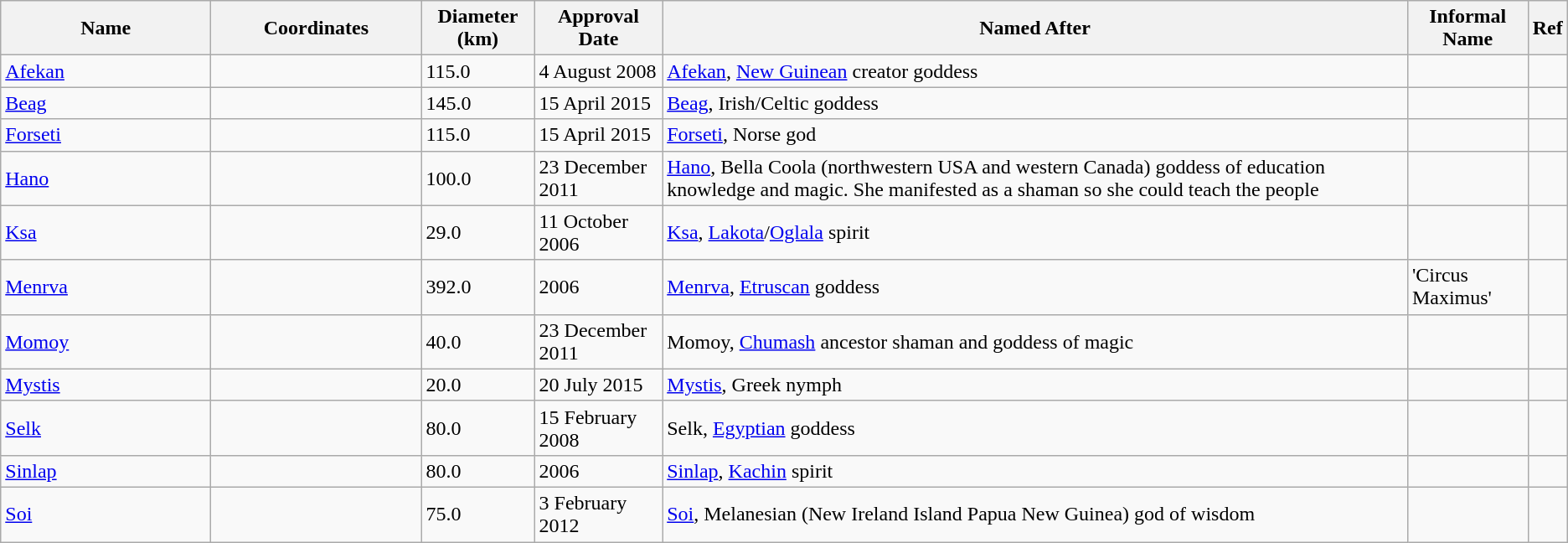<table class="wikitable" style="min-width: 90%;">
<tr>
<th style="width:10em">Name</th>
<th style="width:10em">Coordinates</th>
<th>Diameter (km)</th>
<th>Approval Date</th>
<th>Named After</th>
<th>Informal Name</th>
<th>Ref</th>
</tr>
<tr>
<td><a href='#'>Afekan</a></td>
<td></td>
<td>115.0</td>
<td>4 August 2008</td>
<td><a href='#'>Afekan</a>, <a href='#'>New Guinean</a> creator goddess</td>
<td></td>
<td></td>
</tr>
<tr>
<td><a href='#'>Beag</a></td>
<td></td>
<td>145.0</td>
<td>15 April 2015</td>
<td><a href='#'>Beag</a>, Irish/Celtic goddess</td>
<td></td>
<td></td>
</tr>
<tr>
<td><a href='#'>Forseti</a></td>
<td></td>
<td>115.0</td>
<td>15 April 2015</td>
<td><a href='#'>Forseti</a>, Norse god</td>
<td></td>
<td></td>
</tr>
<tr>
<td><a href='#'>Hano</a></td>
<td></td>
<td>100.0</td>
<td>23 December 2011</td>
<td><a href='#'>Hano</a>, Bella Coola (northwestern USA and western Canada) goddess of education knowledge and magic. She manifested as a shaman so she could teach the people</td>
<td></td>
<td></td>
</tr>
<tr>
<td><a href='#'>Ksa</a></td>
<td></td>
<td>29.0</td>
<td>11 October 2006</td>
<td><a href='#'>Ksa</a>, <a href='#'>Lakota</a>/<a href='#'>Oglala</a> spirit</td>
<td></td>
<td></td>
</tr>
<tr>
<td><a href='#'>Menrva</a></td>
<td></td>
<td>392.0</td>
<td>2006</td>
<td><a href='#'>Menrva</a>, <a href='#'>Etruscan</a> goddess</td>
<td>'Circus Maximus'</td>
<td></td>
</tr>
<tr>
<td><a href='#'>Momoy</a></td>
<td></td>
<td>40.0</td>
<td>23 December 2011</td>
<td>Momoy, <a href='#'>Chumash</a> ancestor shaman and goddess of magic</td>
<td></td>
<td></td>
</tr>
<tr>
<td><a href='#'>Mystis</a></td>
<td></td>
<td>20.0</td>
<td>20 July 2015</td>
<td><a href='#'>Mystis</a>, Greek nymph</td>
<td></td>
<td></td>
</tr>
<tr>
<td><a href='#'>Selk</a></td>
<td></td>
<td>80.0</td>
<td>15 February 2008</td>
<td>Selk, <a href='#'>Egyptian</a> goddess</td>
<td></td>
<td></td>
</tr>
<tr>
<td><a href='#'>Sinlap</a></td>
<td></td>
<td>80.0</td>
<td>2006</td>
<td><a href='#'>Sinlap</a>, <a href='#'>Kachin</a> spirit</td>
<td></td>
<td></td>
</tr>
<tr>
<td><a href='#'>Soi</a></td>
<td></td>
<td>75.0</td>
<td>3 February 2012</td>
<td><a href='#'>Soi</a>, Melanesian (New Ireland Island Papua New Guinea) god of wisdom</td>
<td></td>
<td></td>
</tr>
</table>
